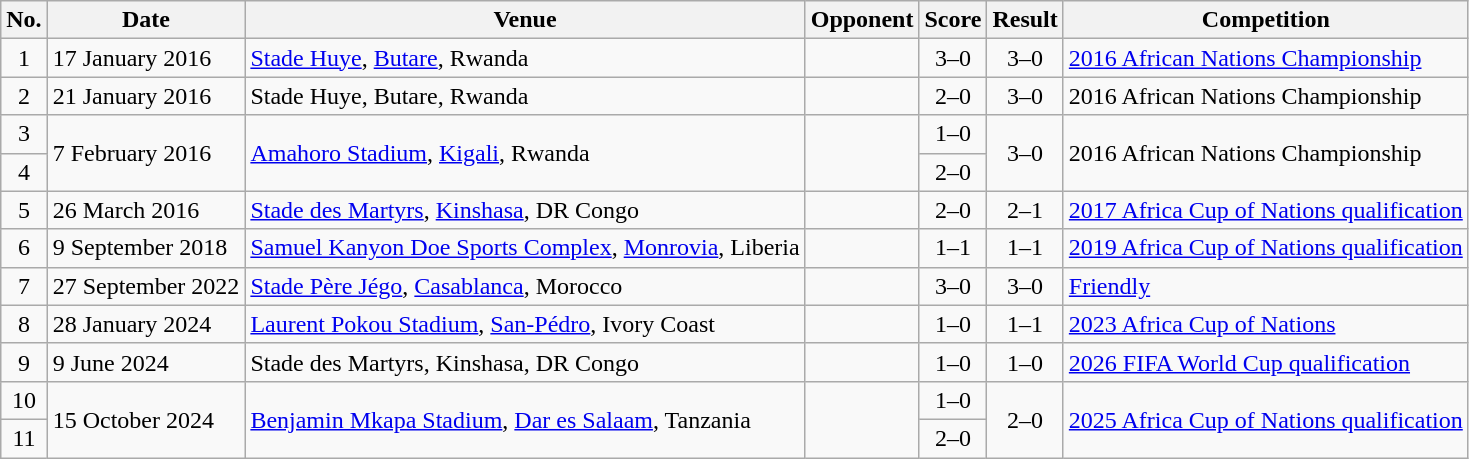<table class="wikitable sortable">
<tr>
<th scope="col">No.</th>
<th scope="col">Date</th>
<th scope="col">Venue</th>
<th scope="col">Opponent</th>
<th scope="col">Score</th>
<th scope="col">Result</th>
<th scope="col">Competition</th>
</tr>
<tr>
<td align="center">1</td>
<td>17 January 2016</td>
<td><a href='#'>Stade Huye</a>, <a href='#'>Butare</a>, Rwanda</td>
<td></td>
<td align="center">3–0</td>
<td align="center">3–0</td>
<td><a href='#'>2016 African Nations Championship</a></td>
</tr>
<tr>
<td align="center">2</td>
<td>21 January 2016</td>
<td>Stade Huye, Butare, Rwanda</td>
<td></td>
<td align="center">2–0</td>
<td align="center">3–0</td>
<td>2016 African Nations Championship</td>
</tr>
<tr>
<td align="center">3</td>
<td rowspan="2">7 February 2016</td>
<td rowspan="2"><a href='#'>Amahoro Stadium</a>, <a href='#'>Kigali</a>, Rwanda</td>
<td rowspan="2"></td>
<td align="center">1–0</td>
<td rowspan="2" style="text-align:center">3–0</td>
<td rowspan="2">2016 African Nations Championship</td>
</tr>
<tr>
<td align="center">4</td>
<td align="center">2–0</td>
</tr>
<tr>
<td align="center">5</td>
<td>26 March 2016</td>
<td><a href='#'>Stade des Martyrs</a>, <a href='#'>Kinshasa</a>, DR Congo</td>
<td></td>
<td align="center">2–0</td>
<td align="center">2–1</td>
<td><a href='#'>2017 Africa Cup of Nations qualification</a></td>
</tr>
<tr>
<td align="center">6</td>
<td>9 September 2018</td>
<td><a href='#'>Samuel Kanyon Doe Sports Complex</a>, <a href='#'>Monrovia</a>, Liberia</td>
<td></td>
<td align="center">1–1</td>
<td align="center">1–1</td>
<td><a href='#'>2019 Africa Cup of Nations qualification</a></td>
</tr>
<tr>
<td align="center">7</td>
<td>27 September 2022</td>
<td><a href='#'>Stade Père Jégo</a>, <a href='#'>Casablanca</a>, Morocco</td>
<td></td>
<td align=center>3–0</td>
<td align=center>3–0</td>
<td><a href='#'>Friendly</a></td>
</tr>
<tr>
<td align="center">8</td>
<td>28 January 2024</td>
<td><a href='#'>Laurent Pokou Stadium</a>, <a href='#'>San-Pédro</a>, Ivory Coast</td>
<td></td>
<td align=center>1–0</td>
<td align=center>1–1</td>
<td><a href='#'>2023 Africa Cup of Nations</a></td>
</tr>
<tr>
<td align="center">9</td>
<td>9 June 2024</td>
<td>Stade des Martyrs, Kinshasa, DR Congo</td>
<td></td>
<td align=center>1–0</td>
<td align=center>1–0</td>
<td><a href='#'>2026 FIFA World Cup qualification</a></td>
</tr>
<tr>
<td align="center">10</td>
<td rowspan="2">15 October 2024</td>
<td rowspan="2"><a href='#'>Benjamin Mkapa Stadium</a>, <a href='#'>Dar es Salaam</a>, Tanzania</td>
<td rowspan="2"></td>
<td align=center>1–0</td>
<td align=center rowspan="2">2–0</td>
<td rowspan="2"><a href='#'>2025 Africa Cup of Nations qualification</a></td>
</tr>
<tr>
<td align="center">11</td>
<td align=center>2–0</td>
</tr>
</table>
